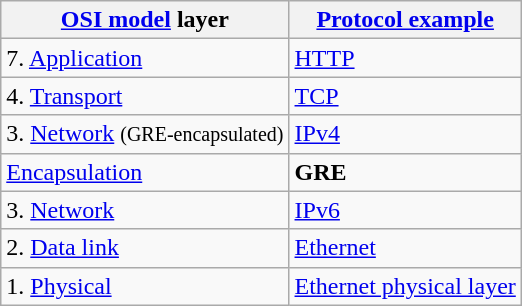<table class="wikitable">
<tr>
<th><a href='#'>OSI model</a> layer</th>
<th><a href='#'>Protocol example</a></th>
</tr>
<tr>
<td>7. <a href='#'>Application</a></td>
<td><a href='#'>HTTP</a></td>
</tr>
<tr>
<td>4. <a href='#'>Transport</a></td>
<td><a href='#'>TCP</a></td>
</tr>
<tr>
<td>3. <a href='#'>Network</a> <small>(GRE-encapsulated)</small></td>
<td><a href='#'>IPv4</a></td>
</tr>
<tr>
<td><a href='#'>Encapsulation</a></td>
<td><strong>GRE</strong></td>
</tr>
<tr>
<td>3. <a href='#'>Network</a></td>
<td><a href='#'>IPv6</a></td>
</tr>
<tr>
<td>2. <a href='#'>Data link</a></td>
<td><a href='#'>Ethernet</a></td>
</tr>
<tr>
<td>1. <a href='#'>Physical</a></td>
<td><a href='#'>Ethernet physical layer</a></td>
</tr>
</table>
